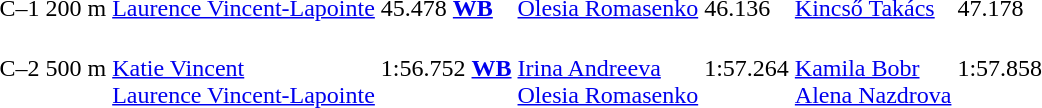<table>
<tr>
<td>C–1 200 m<br></td>
<td><a href='#'>Laurence Vincent-Lapointe</a><br></td>
<td>45.478 <strong><a href='#'>WB</a></strong></td>
<td><a href='#'>Olesia Romasenko</a><br></td>
<td>46.136</td>
<td><a href='#'>Kincső Takács</a><br></td>
<td>47.178</td>
</tr>
<tr>
<td>C–2 500 m<br></td>
<td><br><a href='#'>Katie Vincent</a><br><a href='#'>Laurence Vincent-Lapointe</a></td>
<td>1:56.752 <strong><a href='#'>WB</a></strong></td>
<td><br><a href='#'>Irina Andreeva</a><br><a href='#'>Olesia Romasenko</a></td>
<td>1:57.264</td>
<td><br><a href='#'>Kamila Bobr</a><br><a href='#'>Alena Nazdrova</a></td>
<td>1:57.858</td>
</tr>
</table>
